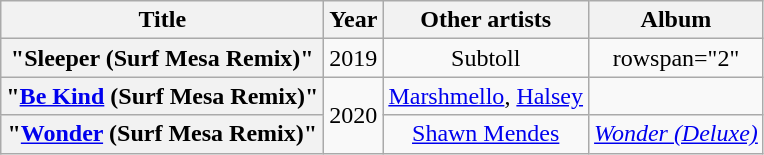<table class="wikitable sortable plainrowheaders" style="text-align: center;">
<tr>
<th scope="col">Title</th>
<th scope="col">Year</th>
<th scope="col">Other artists</th>
<th scope="col">Album</th>
</tr>
<tr>
<th scope="row">"Sleeper (Surf Mesa Remix)"</th>
<td>2019</td>
<td>Subtoll</td>
<td>rowspan="2" </td>
</tr>
<tr>
<th scope="row">"<a href='#'>Be Kind</a> (Surf Mesa Remix)"</th>
<td rowspan="2">2020</td>
<td><a href='#'>Marshmello</a>, <a href='#'>Halsey</a></td>
</tr>
<tr>
<th scope="row">"<a href='#'>Wonder</a> (Surf Mesa Remix)"</th>
<td><a href='#'>Shawn Mendes</a></td>
<td><em><a href='#'>Wonder (Deluxe)</a></em></td>
</tr>
</table>
